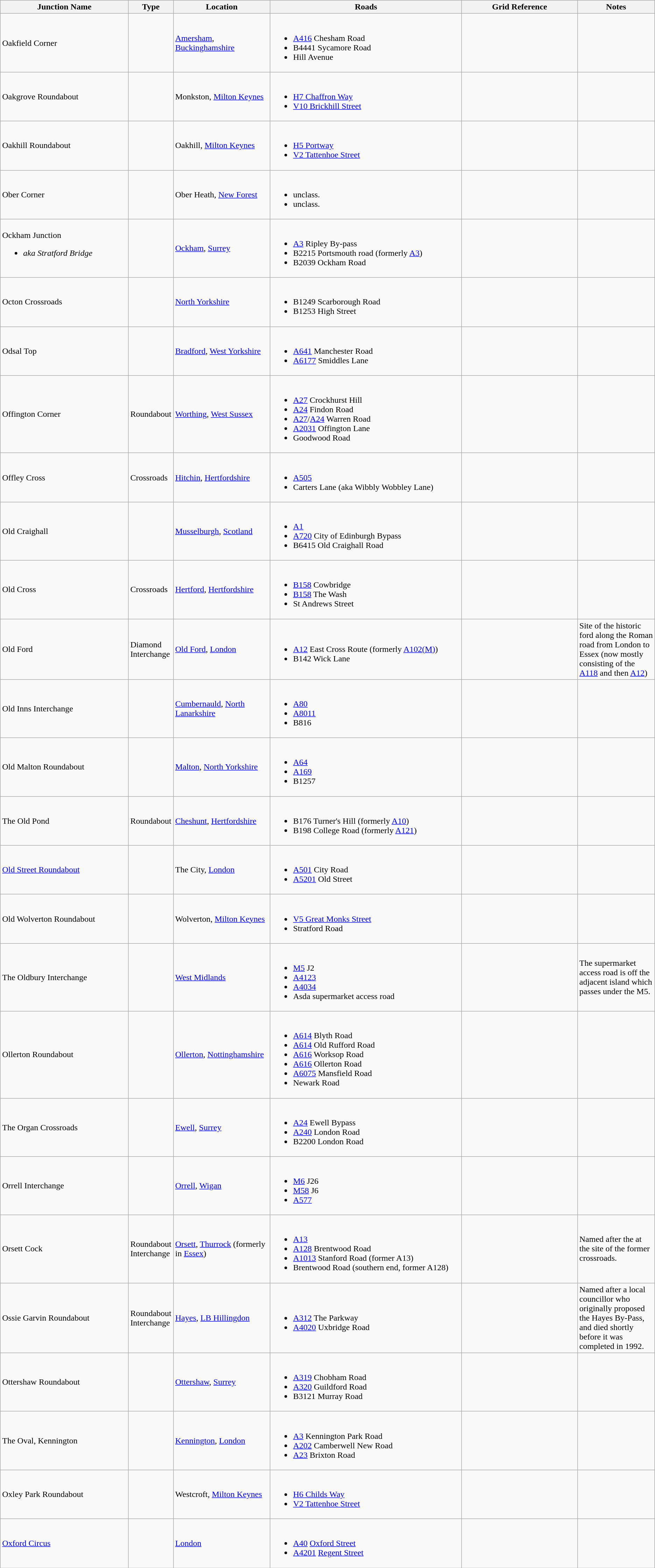<table class=wikitable>
<tr>
<th width=20%>Junction Name</th>
<th width=5%>Type</th>
<th width=15%>Location</th>
<th width=30%>Roads</th>
<th width=18%>Grid Reference</th>
<th width=25%>Notes</th>
</tr>
<tr>
<td>Oakfield Corner</td>
<td></td>
<td><a href='#'>Amersham</a>, <a href='#'>Buckinghamshire</a></td>
<td><br><ul><li><a href='#'>A416</a> Chesham Road</li><li>B4441 Sycamore Road</li><li>Hill Avenue</li></ul></td>
<td></td>
<td></td>
</tr>
<tr>
<td>Oakgrove Roundabout</td>
<td></td>
<td>Monkston, <a href='#'>Milton Keynes</a></td>
<td><br><ul><li><a href='#'>H7 Chaffron Way</a></li><li><a href='#'>V10 Brickhill Street</a></li></ul></td>
<td></td>
<td></td>
</tr>
<tr>
<td>Oakhill Roundabout</td>
<td></td>
<td>Oakhill, <a href='#'>Milton Keynes</a></td>
<td><br><ul><li><a href='#'>H5 Portway</a></li><li><a href='#'>V2 Tattenhoe Street</a></li></ul></td>
<td></td>
<td></td>
</tr>
<tr>
<td>Ober Corner</td>
<td></td>
<td>Ober Heath, <a href='#'>New Forest</a></td>
<td><br><ul><li>unclass.</li><li>unclass.</li></ul></td>
<td></td>
<td></td>
</tr>
<tr>
<td>Ockham Junction<br><ul><li><em>aka Stratford Bridge</em></li></ul></td>
<td></td>
<td><a href='#'>Ockham</a>, <a href='#'>Surrey</a></td>
<td><br><ul><li><a href='#'>A3</a> Ripley By-pass</li><li>B2215 Portsmouth road (formerly <a href='#'>A3</a>)</li><li>B2039 Ockham Road</li></ul></td>
<td></td>
<td></td>
</tr>
<tr>
<td>Octon Crossroads</td>
<td></td>
<td><a href='#'>North Yorkshire</a></td>
<td><br><ul><li>B1249 Scarborough Road</li><li>B1253 High Street</li></ul></td>
<td></td>
<td></td>
</tr>
<tr>
<td>Odsal Top</td>
<td></td>
<td><a href='#'>Bradford</a>, <a href='#'>West Yorkshire</a></td>
<td><br><ul><li><a href='#'>A641</a> Manchester Road</li><li><a href='#'>A6177</a> Smiddles Lane</li></ul></td>
<td></td>
<td></td>
</tr>
<tr>
<td>Offington Corner</td>
<td>Roundabout</td>
<td><a href='#'>Worthing</a>, <a href='#'>West Sussex</a></td>
<td><br><ul><li><a href='#'>A27</a> Crockhurst Hill</li><li><a href='#'>A24</a> Findon Road</li><li><a href='#'>A27</a>/<a href='#'>A24</a> Warren Road</li><li><a href='#'>A2031</a> Offington Lane</li><li>Goodwood Road</li></ul></td>
<td></td>
<td></td>
</tr>
<tr>
<td>Offley Cross</td>
<td>Crossroads</td>
<td><a href='#'>Hitchin</a>, <a href='#'>Hertfordshire</a></td>
<td><br><ul><li><a href='#'>A505</a></li><li>Carters Lane (aka Wibbly Wobbley Lane)</li></ul></td>
<td></td>
<td></td>
</tr>
<tr>
<td>Old Craighall</td>
<td></td>
<td><a href='#'>Musselburgh</a>, <a href='#'>Scotland</a></td>
<td><br><ul><li><a href='#'>A1</a></li><li><a href='#'>A720</a> City of Edinburgh Bypass</li><li>B6415 Old Craighall Road</li></ul></td>
<td></td>
<td></td>
</tr>
<tr>
<td>Old Cross</td>
<td>Crossroads</td>
<td><a href='#'>Hertford</a>, <a href='#'>Hertfordshire</a></td>
<td><br><ul><li><a href='#'>B158</a> Cowbridge</li><li><a href='#'>B158</a> The Wash</li><li>St Andrews Street</li></ul></td>
<td></td>
<td></td>
</tr>
<tr>
<td>Old Ford</td>
<td>Diamond Interchange</td>
<td><a href='#'>Old Ford</a>, <a href='#'>London</a></td>
<td><br><ul><li><a href='#'>A12</a> East Cross Route (formerly <a href='#'>A102(M)</a>)</li><li>B142 Wick Lane</li></ul></td>
<td></td>
<td>Site of the historic ford along the Roman road from London to Essex (now mostly consisting of the <a href='#'>A118</a> and then <a href='#'>A12</a>)</td>
</tr>
<tr>
<td>Old Inns Interchange</td>
<td></td>
<td><a href='#'>Cumbernauld</a>, <a href='#'>North Lanarkshire</a></td>
<td><br><ul><li><a href='#'>A80</a></li><li><a href='#'>A8011</a></li><li>B816</li></ul></td>
<td></td>
<td></td>
</tr>
<tr>
<td>Old Malton Roundabout</td>
<td></td>
<td><a href='#'>Malton</a>, <a href='#'>North Yorkshire</a></td>
<td><br><ul><li><a href='#'>A64</a></li><li><a href='#'>A169</a></li><li>B1257</li></ul></td>
<td></td>
<td></td>
</tr>
<tr>
<td>The Old Pond</td>
<td>Roundabout</td>
<td><a href='#'>Cheshunt</a>, <a href='#'>Hertfordshire</a></td>
<td><br><ul><li>B176 Turner's Hill (formerly <a href='#'>A10</a>)</li><li>B198 College Road (formerly <a href='#'>A121</a>)</li></ul></td>
<td></td>
<td></td>
</tr>
<tr>
<td><a href='#'>Old Street Roundabout</a></td>
<td></td>
<td>The City, <a href='#'>London</a></td>
<td><br><ul><li><a href='#'>A501</a> City Road</li><li><a href='#'>A5201</a> Old Street</li></ul></td>
<td></td>
<td></td>
</tr>
<tr>
<td>Old Wolverton Roundabout</td>
<td></td>
<td>Wolverton, <a href='#'>Milton Keynes</a></td>
<td><br><ul><li><a href='#'>V5 Great Monks Street</a></li><li>Stratford Road</li></ul></td>
<td></td>
<td></td>
</tr>
<tr>
<td>The Oldbury Interchange</td>
<td></td>
<td><a href='#'>West Midlands</a></td>
<td><br><ul><li><a href='#'>M5</a> J2</li><li><a href='#'>A4123</a></li><li><a href='#'>A4034</a></li><li>Asda supermarket access road</li></ul></td>
<td></td>
<td>The supermarket access road is off the adjacent island which passes under the M5.</td>
</tr>
<tr>
<td>Ollerton Roundabout</td>
<td></td>
<td><a href='#'>Ollerton</a>, <a href='#'>Nottinghamshire</a></td>
<td><br><ul><li><a href='#'>A614</a> Blyth Road</li><li><a href='#'>A614</a> Old Rufford Road</li><li><a href='#'>A616</a> Worksop Road</li><li><a href='#'>A616</a> Ollerton Road</li><li><a href='#'>A6075</a> Mansfield Road</li><li>Newark Road</li></ul></td>
<td></td>
<td></td>
</tr>
<tr>
<td>The Organ Crossroads</td>
<td></td>
<td><a href='#'>Ewell</a>, <a href='#'>Surrey</a></td>
<td><br><ul><li><a href='#'>A24</a> Ewell Bypass</li><li><a href='#'>A240</a> London Road</li><li>B2200 London Road</li></ul></td>
<td></td>
<td></td>
</tr>
<tr>
<td>Orrell Interchange</td>
<td></td>
<td><a href='#'>Orrell</a>, <a href='#'>Wigan</a></td>
<td><br><ul><li><a href='#'>M6</a> J26</li><li><a href='#'>M58</a> J6</li><li><a href='#'>A577</a></li></ul></td>
<td></td>
<td></td>
</tr>
<tr>
<td>Orsett Cock</td>
<td>Roundabout Interchange</td>
<td><a href='#'>Orsett</a>, <a href='#'>Thurrock</a> (formerly in <a href='#'>Essex</a>)</td>
<td><br><ul><li><a href='#'>A13</a></li><li><a href='#'>A128</a> Brentwood Road</li><li><a href='#'>A1013</a> Stanford Road (former A13)</li><li>Brentwood Road (southern end, former A128)</li></ul></td>
<td></td>
<td>Named after the  at the site of the former crossroads.</td>
</tr>
<tr>
<td>Ossie Garvin Roundabout</td>
<td>Roundabout Interchange</td>
<td><a href='#'>Hayes</a>, <a href='#'>LB Hillingdon</a></td>
<td><br><ul><li><a href='#'>A312</a> The Parkway</li><li><a href='#'>A4020</a> Uxbridge Road</li></ul></td>
<td></td>
<td>Named after a local councillor who originally proposed the Hayes By-Pass, and died shortly before it was completed in 1992.</td>
</tr>
<tr>
<td>Ottershaw Roundabout</td>
<td></td>
<td><a href='#'>Ottershaw</a>, <a href='#'>Surrey</a></td>
<td><br><ul><li><a href='#'>A319</a> Chobham Road</li><li><a href='#'>A320</a> Guildford Road</li><li>B3121 Murray Road</li></ul></td>
<td></td>
<td></td>
</tr>
<tr>
<td>The Oval, Kennington</td>
<td></td>
<td><a href='#'>Kennington</a>, <a href='#'>London</a></td>
<td><br><ul><li><a href='#'>A3</a> Kennington Park Road</li><li><a href='#'>A202</a> Camberwell New Road</li><li><a href='#'>A23</a> Brixton Road</li></ul></td>
<td></td>
<td></td>
</tr>
<tr>
<td>Oxley Park Roundabout</td>
<td></td>
<td>Westcroft, <a href='#'>Milton Keynes</a></td>
<td><br><ul><li><a href='#'>H6 Childs Way</a></li><li><a href='#'>V2 Tattenhoe Street</a></li></ul></td>
<td></td>
<td></td>
</tr>
<tr>
<td><a href='#'>Oxford Circus</a></td>
<td></td>
<td><a href='#'>London</a></td>
<td><br><ul><li><a href='#'>A40</a> <a href='#'>Oxford Street</a></li><li><a href='#'>A4201</a> <a href='#'>Regent Street</a></li></ul></td>
<td></td>
<td></td>
</tr>
</table>
